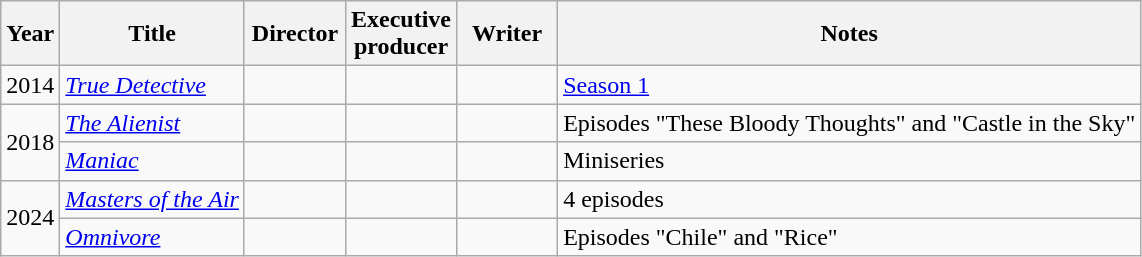<table class="wikitable">
<tr>
<th>Year</th>
<th>Title</th>
<th width="60">Director</th>
<th width="60">Executive<br>producer</th>
<th width="60">Writer</th>
<th>Notes</th>
</tr>
<tr>
<td>2014</td>
<td><em><a href='#'>True Detective</a></em></td>
<td></td>
<td></td>
<td></td>
<td><a href='#'>Season 1</a></td>
</tr>
<tr>
<td rowspan="2">2018</td>
<td><em><a href='#'>The Alienist</a></em></td>
<td></td>
<td></td>
<td></td>
<td>Episodes "These Bloody Thoughts" and "Castle in the Sky"</td>
</tr>
<tr>
<td><em><a href='#'>Maniac</a></em></td>
<td></td>
<td></td>
<td></td>
<td>Miniseries</td>
</tr>
<tr>
<td rowspan="2">2024</td>
<td><em><a href='#'>Masters of the Air</a></em></td>
<td></td>
<td></td>
<td></td>
<td>4 episodes</td>
</tr>
<tr>
<td><em><a href='#'>Omnivore</a></em></td>
<td></td>
<td></td>
<td></td>
<td>Episodes "Chile" and "Rice"</td>
</tr>
</table>
